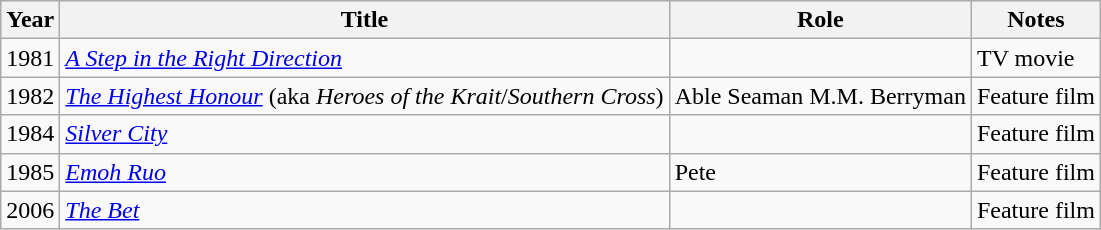<table class="wikitable">
<tr>
<th>Year</th>
<th>Title</th>
<th>Role</th>
<th>Notes</th>
</tr>
<tr>
<td>1981</td>
<td><em><a href='#'>A Step in the Right Direction</a></em></td>
<td></td>
<td>TV movie</td>
</tr>
<tr>
<td>1982</td>
<td><em><a href='#'>The Highest Honour</a></em> (aka <em>Heroes of the Krait</em>/<em>Southern Cross</em>)</td>
<td>Able Seaman M.M. Berryman</td>
<td>Feature film</td>
</tr>
<tr>
<td>1984</td>
<td><em><a href='#'>Silver City</a></em></td>
<td></td>
<td>Feature film</td>
</tr>
<tr>
<td>1985</td>
<td><em><a href='#'>Emoh Ruo</a></em></td>
<td>Pete</td>
<td>Feature film</td>
</tr>
<tr>
<td>2006</td>
<td><em><a href='#'>The Bet</a></em></td>
<td></td>
<td>Feature film</td>
</tr>
</table>
